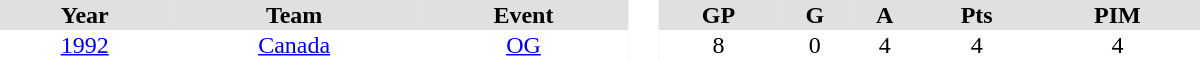<table border="0" cellpadding="1" cellspacing="0" style="text-align:center; width:50em">
<tr align="center" bgcolor="#e0e0e0">
<th>Year</th>
<th>Team</th>
<th>Event</th>
<th rowspan="99" bgcolor="#ffffff"> </th>
<th>GP</th>
<th>G</th>
<th>A</th>
<th>Pts</th>
<th>PIM</th>
</tr>
<tr>
<td><a href='#'>1992</a></td>
<td><a href='#'>Canada</a></td>
<td><a href='#'>OG</a></td>
<td>8</td>
<td>0</td>
<td>4</td>
<td>4</td>
<td>4</td>
</tr>
</table>
